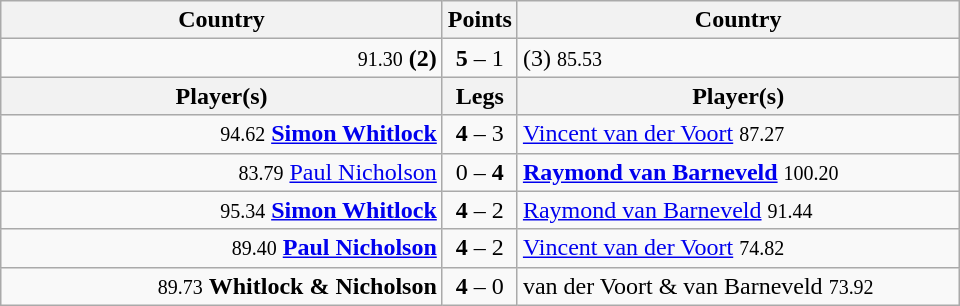<table class=wikitable style="text-align:center">
<tr>
<th width=287>Country</th>
<th width=1>Points</th>
<th width=287>Country</th>
</tr>
<tr align=left>
<td align=right><small><span>91.30</span></small> <strong> (2)</strong></td>
<td align=center><strong>5</strong> – 1</td>
<td> (3) <small><span>85.53</span></small></td>
</tr>
<tr>
<th width=287>Player(s)</th>
<th width=1>Legs</th>
<th width=287>Player(s)</th>
</tr>
<tr align=left>
<td align=right><small><span>94.62</span></small> <strong><a href='#'>Simon Whitlock</a></strong></td>
<td align=center><strong>4</strong> – 3</td>
<td><a href='#'>Vincent van der Voort</a> <small><span>87.27</span></small></td>
</tr>
<tr align=left>
<td align=right><small><span>83.79</span></small> <a href='#'>Paul Nicholson</a></td>
<td align=center>0 – <strong>4</strong></td>
<td><strong><a href='#'>Raymond van Barneveld</a></strong> <small><span>100.20</span></small></td>
</tr>
<tr align=left>
<td align=right><small><span>95.34</span></small> <strong><a href='#'>Simon Whitlock</a></strong></td>
<td align=center><strong>4</strong> – 2</td>
<td><a href='#'>Raymond van Barneveld</a> <small><span>91.44</span></small></td>
</tr>
<tr align=left>
<td align=right><small><span>89.40</span></small> <strong><a href='#'>Paul Nicholson</a></strong></td>
<td align=center><strong>4</strong> – 2</td>
<td><a href='#'>Vincent van der Voort</a> <small><span>74.82</span></small></td>
</tr>
<tr align=left>
<td align=right><small><span>89.73</span></small> <strong>Whitlock & Nicholson</strong></td>
<td align=center><strong>4</strong> – 0</td>
<td>van der Voort & van Barneveld <small><span>73.92</span></small></td>
</tr>
</table>
